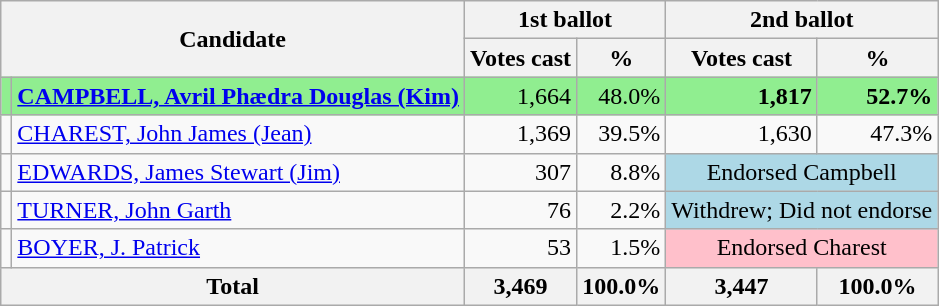<table class="wikitable">
<tr>
<th rowspan="2" colspan="2">Candidate</th>
<th colspan="2">1st ballot</th>
<th colspan="2">2nd ballot</th>
</tr>
<tr>
<th>Votes cast</th>
<th>%</th>
<th>Votes cast</th>
<th>%</th>
</tr>
<tr style="background:lightgreen;">
<td></td>
<td><strong><a href='#'>CAMPBELL, Avril Phædra Douglas (Kim)</a></strong></td>
<td align="right">1,664</td>
<td align="right">48.0%</td>
<td align="right"><strong>1,817</strong></td>
<td align="right"><strong>52.7%</strong></td>
</tr>
<tr>
<td></td>
<td><a href='#'>CHAREST, John James (Jean)</a></td>
<td align="right">1,369</td>
<td align="right">39.5%</td>
<td align="right">1,630</td>
<td align="right">47.3%</td>
</tr>
<tr>
<td></td>
<td><a href='#'>EDWARDS, James Stewart (Jim)</a></td>
<td align="right">307</td>
<td align="right">8.8%</td>
<td style="text-align:center; background:lightblue;" colspan="2">Endorsed Campbell</td>
</tr>
<tr>
<td></td>
<td><a href='#'>TURNER, John Garth</a></td>
<td align="right">76</td>
<td align="right">2.2%</td>
<td style="text-align:center; background:lightblue;" colspan="2">Withdrew; Did not endorse</td>
</tr>
<tr>
<td></td>
<td><a href='#'>BOYER, J. Patrick</a></td>
<td align="right">53</td>
<td align="right">1.5%</td>
<td style="text-align:center; background:pink;" colspan="2">Endorsed Charest</td>
</tr>
<tr>
<th colspan="2">Total</th>
<th align="right">3,469</th>
<th align="right">100.0%</th>
<th align="right">3,447</th>
<th align="right">100.0%</th>
</tr>
</table>
